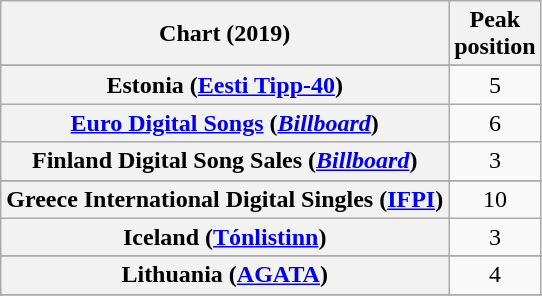<table class="wikitable sortable plainrowheaders" style="text-align:center">
<tr>
<th scope="col">Chart (2019)</th>
<th scope="col">Peak<br>position</th>
</tr>
<tr>
</tr>
<tr>
</tr>
<tr>
<th scope="row">Estonia (<a href='#'>Eesti Tipp-40</a>)</th>
<td>5</td>
</tr>
<tr>
<th scope="row"><a href='#'>Euro Digital Songs</a> (<em><a href='#'>Billboard</a></em>)</th>
<td>6</td>
</tr>
<tr>
<th scope="row">Finland Digital Song Sales (<em><a href='#'>Billboard</a></em>)</th>
<td>3</td>
</tr>
<tr>
</tr>
<tr>
<th scope="row">Greece International Digital Singles (<a href='#'>IFPI</a>)</th>
<td>10</td>
</tr>
<tr>
<th scope="row">Iceland (<a href='#'>Tónlistinn</a>)</th>
<td>3</td>
</tr>
<tr>
</tr>
<tr>
<th scope="row">Lithuania (<a href='#'>AGATA</a>)</th>
<td>4</td>
</tr>
<tr>
</tr>
<tr>
</tr>
<tr>
</tr>
<tr>
</tr>
<tr>
</tr>
<tr>
</tr>
<tr>
</tr>
<tr>
</tr>
<tr>
</tr>
</table>
